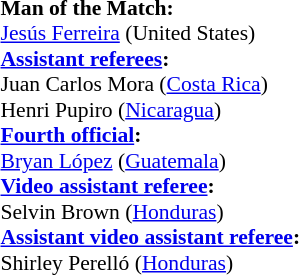<table style="width:100%; font-size:90%;">
<tr>
<td><br><strong>Man of the Match:</strong>
<br><a href='#'>Jesús Ferreira</a> (United States)<br><strong><a href='#'>Assistant referees</a>:</strong>
<br>Juan Carlos Mora (<a href='#'>Costa Rica</a>)
<br>Henri Pupiro (<a href='#'>Nicaragua</a>)
<br><strong><a href='#'>Fourth official</a>:</strong>
<br><a href='#'>Bryan López</a> (<a href='#'>Guatemala</a>)
<br><strong><a href='#'>Video assistant referee</a>:</strong>
<br>Selvin Brown (<a href='#'>Honduras</a>)
<br><strong><a href='#'>Assistant video assistant referee</a>:</strong>
<br>Shirley Perelló (<a href='#'>Honduras</a>)</td>
</tr>
</table>
